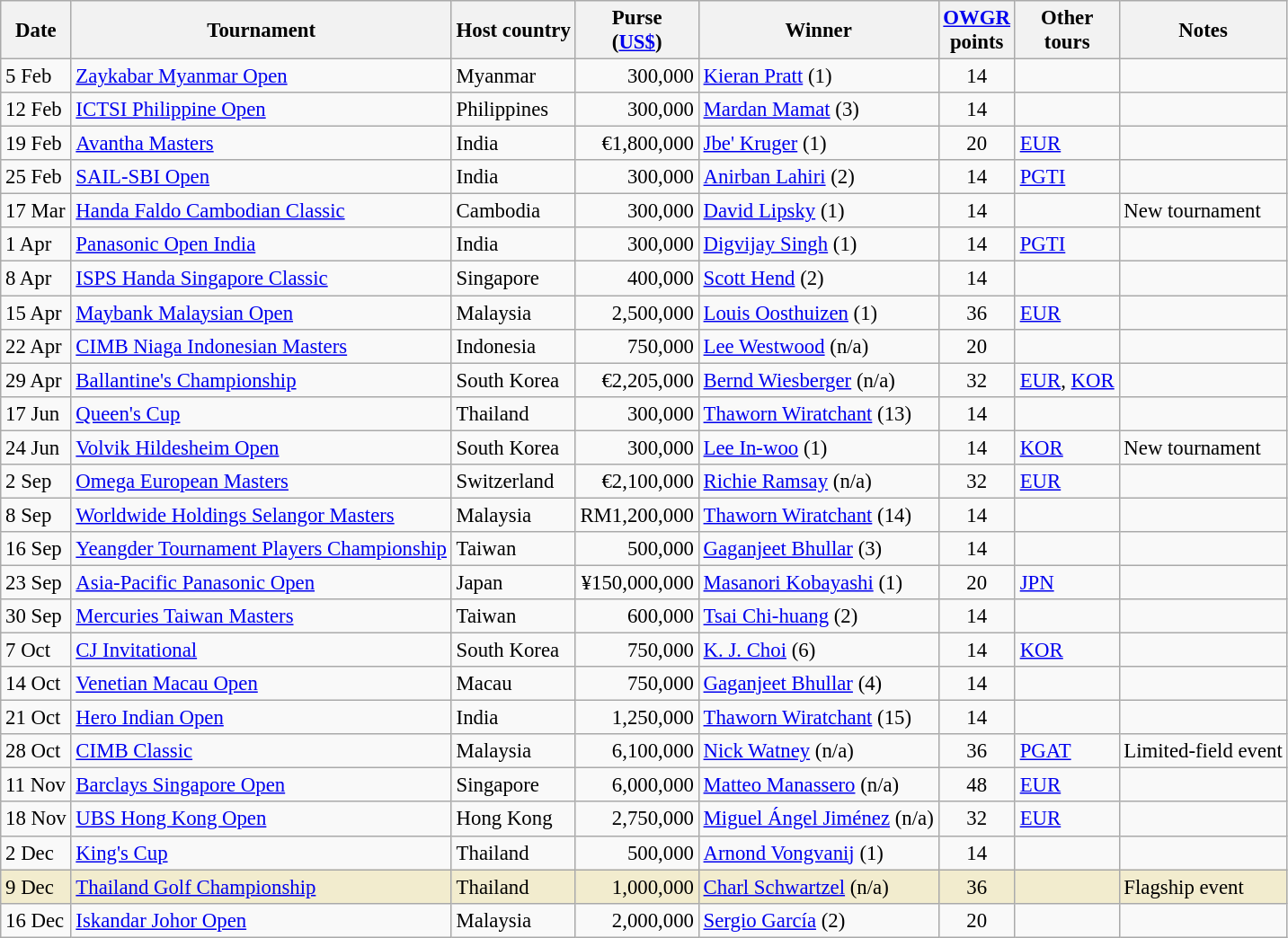<table class="wikitable" style="font-size:95%">
<tr>
<th>Date</th>
<th>Tournament</th>
<th>Host country</th>
<th>Purse<br>(<a href='#'>US$</a>)</th>
<th>Winner</th>
<th><a href='#'>OWGR</a><br>points</th>
<th>Other<br>tours</th>
<th>Notes</th>
</tr>
<tr>
<td>5 Feb</td>
<td><a href='#'>Zaykabar Myanmar Open</a></td>
<td>Myanmar</td>
<td align=right>300,000</td>
<td> <a href='#'>Kieran Pratt</a> (1)</td>
<td align=center>14</td>
<td></td>
<td></td>
</tr>
<tr>
<td>12 Feb</td>
<td><a href='#'>ICTSI Philippine Open</a></td>
<td>Philippines</td>
<td align=right>300,000</td>
<td> <a href='#'>Mardan Mamat</a> (3)</td>
<td align=center>14</td>
<td></td>
<td></td>
</tr>
<tr>
<td>19 Feb</td>
<td><a href='#'>Avantha Masters</a></td>
<td>India</td>
<td align=right>€1,800,000</td>
<td> <a href='#'>Jbe' Kruger</a> (1)</td>
<td align=center>20</td>
<td><a href='#'>EUR</a></td>
<td></td>
</tr>
<tr>
<td>25 Feb</td>
<td><a href='#'>SAIL-SBI Open</a></td>
<td>India</td>
<td align=right>300,000</td>
<td> <a href='#'>Anirban Lahiri</a> (2)</td>
<td align=center>14</td>
<td><a href='#'>PGTI</a></td>
<td></td>
</tr>
<tr>
<td>17 Mar</td>
<td><a href='#'>Handa Faldo Cambodian Classic</a></td>
<td>Cambodia</td>
<td align=right>300,000</td>
<td> <a href='#'>David Lipsky</a> (1)</td>
<td align=center>14</td>
<td></td>
<td>New tournament</td>
</tr>
<tr>
<td>1 Apr</td>
<td><a href='#'>Panasonic Open India</a></td>
<td>India</td>
<td align=right>300,000</td>
<td> <a href='#'>Digvijay Singh</a> (1)</td>
<td align=center>14</td>
<td><a href='#'>PGTI</a></td>
<td></td>
</tr>
<tr>
<td>8 Apr</td>
<td><a href='#'>ISPS Handa Singapore Classic</a></td>
<td>Singapore</td>
<td align=right>400,000</td>
<td> <a href='#'>Scott Hend</a> (2)</td>
<td align=center>14</td>
<td></td>
<td></td>
</tr>
<tr>
<td>15 Apr</td>
<td><a href='#'>Maybank Malaysian Open</a></td>
<td>Malaysia</td>
<td align=right>2,500,000</td>
<td> <a href='#'>Louis Oosthuizen</a> (1)</td>
<td align=center>36</td>
<td><a href='#'>EUR</a></td>
<td></td>
</tr>
<tr>
<td>22 Apr</td>
<td><a href='#'>CIMB Niaga Indonesian Masters</a></td>
<td>Indonesia</td>
<td align=right>750,000</td>
<td> <a href='#'>Lee Westwood</a> (n/a)</td>
<td align=center>20</td>
<td></td>
<td></td>
</tr>
<tr>
<td>29 Apr</td>
<td><a href='#'>Ballantine's Championship</a></td>
<td>South Korea</td>
<td align=right>€2,205,000</td>
<td> <a href='#'>Bernd Wiesberger</a> (n/a)</td>
<td align=center>32</td>
<td><a href='#'>EUR</a>, <a href='#'>KOR</a></td>
<td></td>
</tr>
<tr>
<td>17 Jun</td>
<td><a href='#'>Queen's Cup</a></td>
<td>Thailand</td>
<td align=right>300,000</td>
<td> <a href='#'>Thaworn Wiratchant</a> (13)</td>
<td align=center>14</td>
<td></td>
<td></td>
</tr>
<tr>
<td>24 Jun</td>
<td><a href='#'>Volvik Hildesheim Open</a></td>
<td>South Korea</td>
<td align=right>300,000</td>
<td> <a href='#'>Lee In-woo</a> (1)</td>
<td align=center>14</td>
<td><a href='#'>KOR</a></td>
<td>New tournament</td>
</tr>
<tr>
<td>2 Sep</td>
<td><a href='#'>Omega European Masters</a></td>
<td>Switzerland</td>
<td align=right>€2,100,000</td>
<td> <a href='#'>Richie Ramsay</a> (n/a)</td>
<td align=center>32</td>
<td><a href='#'>EUR</a></td>
<td></td>
</tr>
<tr>
<td>8 Sep</td>
<td><a href='#'>Worldwide Holdings Selangor Masters</a></td>
<td>Malaysia</td>
<td align=right>RM1,200,000</td>
<td> <a href='#'>Thaworn Wiratchant</a> (14)</td>
<td align=center>14</td>
<td></td>
<td></td>
</tr>
<tr>
<td>16 Sep</td>
<td><a href='#'>Yeangder Tournament Players Championship</a></td>
<td>Taiwan</td>
<td align=right>500,000</td>
<td> <a href='#'>Gaganjeet Bhullar</a> (3)</td>
<td align=center>14</td>
<td></td>
<td></td>
</tr>
<tr>
<td>23 Sep</td>
<td><a href='#'>Asia-Pacific Panasonic Open</a></td>
<td>Japan</td>
<td align=right>¥150,000,000</td>
<td> <a href='#'>Masanori Kobayashi</a> (1)</td>
<td align=center>20</td>
<td><a href='#'>JPN</a></td>
<td></td>
</tr>
<tr>
<td>30 Sep</td>
<td><a href='#'>Mercuries Taiwan Masters</a></td>
<td>Taiwan</td>
<td align=right>600,000</td>
<td> <a href='#'>Tsai Chi-huang</a> (2)</td>
<td align=center>14</td>
<td></td>
<td></td>
</tr>
<tr>
<td>7 Oct</td>
<td><a href='#'>CJ Invitational</a></td>
<td>South Korea</td>
<td align=right>750,000</td>
<td> <a href='#'>K. J. Choi</a> (6)</td>
<td align=center>14</td>
<td><a href='#'>KOR</a></td>
<td></td>
</tr>
<tr>
<td>14 Oct</td>
<td><a href='#'>Venetian Macau Open</a></td>
<td>Macau</td>
<td align=right>750,000</td>
<td> <a href='#'>Gaganjeet Bhullar</a> (4)</td>
<td align=center>14</td>
<td></td>
<td></td>
</tr>
<tr>
<td>21 Oct</td>
<td><a href='#'>Hero Indian Open</a></td>
<td>India</td>
<td align=right>1,250,000</td>
<td> <a href='#'>Thaworn Wiratchant</a> (15)</td>
<td align=center>14</td>
<td></td>
<td></td>
</tr>
<tr>
<td>28 Oct</td>
<td><a href='#'>CIMB Classic</a></td>
<td>Malaysia</td>
<td align=right>6,100,000</td>
<td> <a href='#'>Nick Watney</a> (n/a)</td>
<td align=center>36</td>
<td><a href='#'>PGAT</a></td>
<td>Limited-field event</td>
</tr>
<tr>
<td>11 Nov</td>
<td><a href='#'>Barclays Singapore Open</a></td>
<td>Singapore</td>
<td align=right>6,000,000</td>
<td> <a href='#'>Matteo Manassero</a> (n/a)</td>
<td align=center>48</td>
<td><a href='#'>EUR</a></td>
<td></td>
</tr>
<tr>
<td>18 Nov</td>
<td><a href='#'>UBS Hong Kong Open</a></td>
<td>Hong Kong</td>
<td align=right>2,750,000</td>
<td> <a href='#'>Miguel Ángel Jiménez</a> (n/a)</td>
<td align=center>32</td>
<td><a href='#'>EUR</a></td>
<td></td>
</tr>
<tr>
<td>2 Dec</td>
<td><a href='#'>King's Cup</a></td>
<td>Thailand</td>
<td align=right>500,000</td>
<td> <a href='#'>Arnond Vongvanij</a> (1)</td>
<td align=center>14</td>
<td></td>
<td></td>
</tr>
<tr style="background:#f2ecce;">
<td>9 Dec</td>
<td><a href='#'>Thailand Golf Championship</a></td>
<td>Thailand</td>
<td align=right>1,000,000</td>
<td> <a href='#'>Charl Schwartzel</a> (n/a)</td>
<td align=center>36</td>
<td></td>
<td>Flagship event</td>
</tr>
<tr>
<td>16 Dec</td>
<td><a href='#'>Iskandar Johor Open</a></td>
<td>Malaysia</td>
<td align=right>2,000,000</td>
<td> <a href='#'>Sergio García</a> (2)</td>
<td align=center>20</td>
<td></td>
<td></td>
</tr>
</table>
